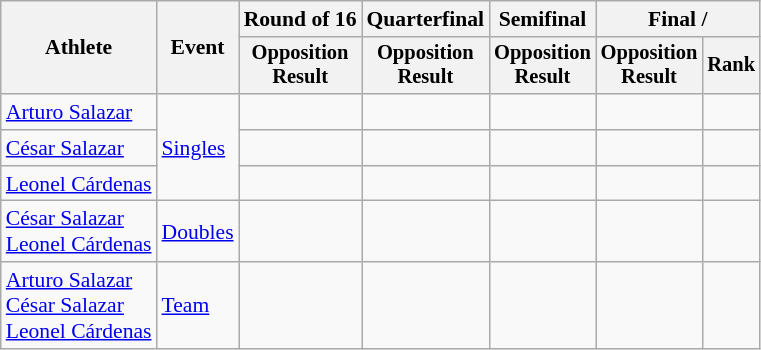<table class=wikitable style=font-size:90%>
<tr>
<th rowspan=2>Athlete</th>
<th rowspan=2>Event</th>
<th>Round of 16</th>
<th>Quarterfinal</th>
<th>Semifinal</th>
<th colspan=2>Final / </th>
</tr>
<tr style=font-size:95%>
<th>Opposition<br>Result</th>
<th>Opposition<br>Result</th>
<th>Opposition<br>Result</th>
<th>Opposition<br>Result</th>
<th>Rank</th>
</tr>
<tr>
<td align=left><a href='#'>Arturo Salazar</a></td>
<td align=left rowspan=3><a href='#'>Singles</a></td>
<td></td>
<td></td>
<td></td>
<td></td>
<td></td>
</tr>
<tr>
<td align=left><a href='#'>César Salazar</a></td>
<td></td>
<td></td>
<td></td>
<td></td>
<td></td>
</tr>
<tr>
<td align=left><a href='#'>Leonel Cárdenas</a></td>
<td></td>
<td></td>
<td></td>
<td></td>
<td></td>
</tr>
<tr>
<td align=left><a href='#'>César Salazar</a><br><a href='#'>Leonel Cárdenas</a></td>
<td align=left><a href='#'>Doubles</a></td>
<td></td>
<td></td>
<td></td>
<td></td>
<td></td>
</tr>
<tr>
<td align=left><a href='#'>Arturo Salazar</a><br><a href='#'>César Salazar</a><br><a href='#'>Leonel Cárdenas</a></td>
<td align=left><a href='#'>Team</a></td>
<td></td>
<td></td>
<td></td>
<td></td>
<td></td>
</tr>
</table>
